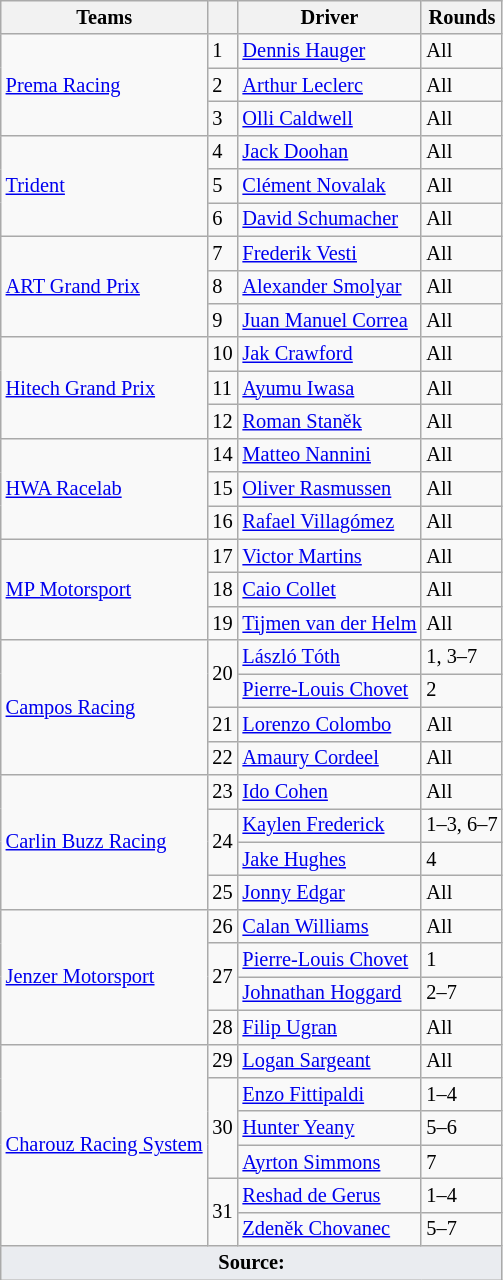<table class="wikitable" style="font-size: 85%;">
<tr>
<th>Teams</th>
<th></th>
<th>Driver</th>
<th>Rounds</th>
</tr>
<tr>
<td rowspan="3"> <a href='#'>Prema Racing</a></td>
<td id="1">1</td>
<td> <a href='#'>Dennis Hauger</a></td>
<td>All</td>
</tr>
<tr>
<td id="2">2</td>
<td> <a href='#'>Arthur Leclerc</a></td>
<td>All</td>
</tr>
<tr>
<td id=3>3</td>
<td> <a href='#'>Olli Caldwell</a></td>
<td>All</td>
</tr>
<tr>
<td rowspan=3> <a href='#'>Trident</a></td>
<td id=4>4</td>
<td> <a href='#'>Jack Doohan</a></td>
<td>All</td>
</tr>
<tr>
<td id=5>5</td>
<td> <a href='#'>Clément Novalak</a></td>
<td>All</td>
</tr>
<tr>
<td id=6>6</td>
<td> <a href='#'>David Schumacher</a></td>
<td>All</td>
</tr>
<tr>
<td rowspan=3> <a href='#'>ART Grand Prix</a></td>
<td id=7>7</td>
<td> <a href='#'>Frederik Vesti</a></td>
<td>All</td>
</tr>
<tr>
<td id=8>8</td>
<td> <a href='#'>Alexander Smolyar</a></td>
<td>All</td>
</tr>
<tr>
<td id=9>9</td>
<td> <a href='#'>Juan Manuel Correa</a></td>
<td>All</td>
</tr>
<tr>
<td rowspan=3> <a href='#'>Hitech Grand Prix</a></td>
<td id=10>10</td>
<td> <a href='#'>Jak Crawford</a></td>
<td>All</td>
</tr>
<tr>
<td id=11>11</td>
<td> <a href='#'>Ayumu Iwasa</a></td>
<td>All</td>
</tr>
<tr>
<td id=12>12</td>
<td> <a href='#'>Roman Staněk</a></td>
<td>All</td>
</tr>
<tr>
<td rowspan=3> <a href='#'>HWA Racelab</a></td>
<td id=14>14</td>
<td> <a href='#'>Matteo Nannini</a></td>
<td>All</td>
</tr>
<tr>
<td id=15>15</td>
<td> <a href='#'>Oliver Rasmussen</a></td>
<td>All</td>
</tr>
<tr>
<td id=16>16</td>
<td> <a href='#'>Rafael Villagómez</a></td>
<td>All</td>
</tr>
<tr>
<td rowspan=3> <a href='#'>MP Motorsport</a></td>
<td id=17>17</td>
<td> <a href='#'>Victor Martins</a></td>
<td>All</td>
</tr>
<tr>
<td id=18>18</td>
<td> <a href='#'>Caio Collet</a></td>
<td>All</td>
</tr>
<tr>
<td id=19>19</td>
<td nowrap> <a href='#'>Tijmen van der Helm</a></td>
<td>All</td>
</tr>
<tr>
<td rowspan=4> <a href='#'>Campos Racing</a></td>
<td rowspan="2" id=20>20</td>
<td> <a href='#'>László Tóth</a></td>
<td>1, 3–7</td>
</tr>
<tr>
<td> <a href='#'>Pierre-Louis Chovet</a></td>
<td>2</td>
</tr>
<tr>
<td id=21>21</td>
<td> <a href='#'>Lorenzo Colombo</a></td>
<td>All</td>
</tr>
<tr>
<td id=22>22</td>
<td> <a href='#'>Amaury Cordeel</a></td>
<td>All</td>
</tr>
<tr>
<td rowspan="4"> <a href='#'>Carlin Buzz Racing</a></td>
<td id=23>23</td>
<td> <a href='#'>Ido Cohen</a></td>
<td>All</td>
</tr>
<tr>
<td rowspan="2" id="24">24</td>
<td> <a href='#'>Kaylen Frederick</a></td>
<td>1–3, 6–7</td>
</tr>
<tr>
<td> <a href='#'>Jake Hughes</a></td>
<td>4</td>
</tr>
<tr>
<td id=25>25</td>
<td> <a href='#'>Jonny Edgar</a></td>
<td>All</td>
</tr>
<tr>
<td rowspan="4"> <a href='#'>Jenzer Motorsport</a></td>
<td id=26>26</td>
<td> <a href='#'>Calan Williams</a></td>
<td>All</td>
</tr>
<tr>
<td rowspan="2" id="27">27</td>
<td> <a href='#'>Pierre-Louis Chovet</a></td>
<td>1</td>
</tr>
<tr>
<td> <a href='#'>Johnathan Hoggard</a></td>
<td>2–7</td>
</tr>
<tr>
<td id=28>28</td>
<td> <a href='#'>Filip Ugran</a></td>
<td>All</td>
</tr>
<tr>
<td rowspan=6 nowrap> <a href='#'>Charouz Racing System</a></td>
<td id=29>29</td>
<td> <a href='#'>Logan Sargeant</a></td>
<td>All</td>
</tr>
<tr>
<td rowspan=3 id=30>30</td>
<td> <a href='#'>Enzo Fittipaldi</a></td>
<td>1–4</td>
</tr>
<tr>
<td> <a href='#'>Hunter Yeany</a></td>
<td>5–6</td>
</tr>
<tr>
<td> <a href='#'>Ayrton Simmons</a></td>
<td>7</td>
</tr>
<tr>
<td rowspan=2 id=31>31</td>
<td> <a href='#'>Reshad de Gerus</a></td>
<td>1–4</td>
</tr>
<tr>
<td> <a href='#'>Zdeněk Chovanec</a></td>
<td>5–7</td>
</tr>
<tr>
<td colspan="4" style="background-color:#EAECF0; text-align:center"><strong>Source:</strong></td>
</tr>
</table>
